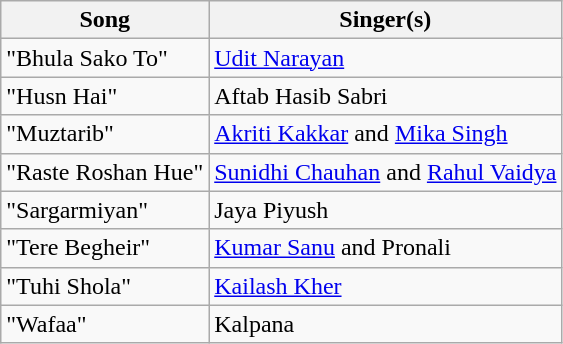<table class="wikitable">
<tr>
<th>Song</th>
<th>Singer(s)</th>
</tr>
<tr>
<td>"Bhula Sako To"</td>
<td><a href='#'>Udit Narayan</a></td>
</tr>
<tr>
<td>"Husn Hai"</td>
<td>Aftab Hasib Sabri</td>
</tr>
<tr>
<td>"Muztarib"</td>
<td><a href='#'>Akriti Kakkar</a> and <a href='#'>Mika Singh</a></td>
</tr>
<tr>
<td>"Raste Roshan Hue"</td>
<td><a href='#'>Sunidhi Chauhan</a> and <a href='#'>Rahul Vaidya</a></td>
</tr>
<tr>
<td>"Sargarmiyan"</td>
<td>Jaya Piyush</td>
</tr>
<tr>
<td>"Tere Begheir"</td>
<td><a href='#'>Kumar Sanu</a> and Pronali</td>
</tr>
<tr>
<td>"Tuhi Shola"</td>
<td><a href='#'>Kailash Kher</a></td>
</tr>
<tr>
<td>"Wafaa"</td>
<td>Kalpana</td>
</tr>
</table>
